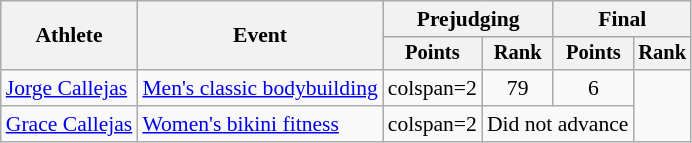<table class=wikitable style="font-size:90%">
<tr>
<th rowspan="2">Athlete</th>
<th rowspan="2">Event</th>
<th colspan="2">Prejudging</th>
<th colspan="2">Final</th>
</tr>
<tr style="font-size:95%">
<th>Points</th>
<th>Rank</th>
<th>Points</th>
<th>Rank</th>
</tr>
<tr align=center>
<td align=left><a href='#'>Jorge Callejas</a></td>
<td align=left><a href='#'>Men's classic bodybuilding</a></td>
<td>colspan=2 </td>
<td>79</td>
<td>6</td>
</tr>
<tr align=center>
<td align=left><a href='#'>Grace Callejas</a></td>
<td align=left><a href='#'>Women's bikini fitness</a></td>
<td>colspan=2 </td>
<td colspan=2>Did not advance</td>
</tr>
</table>
